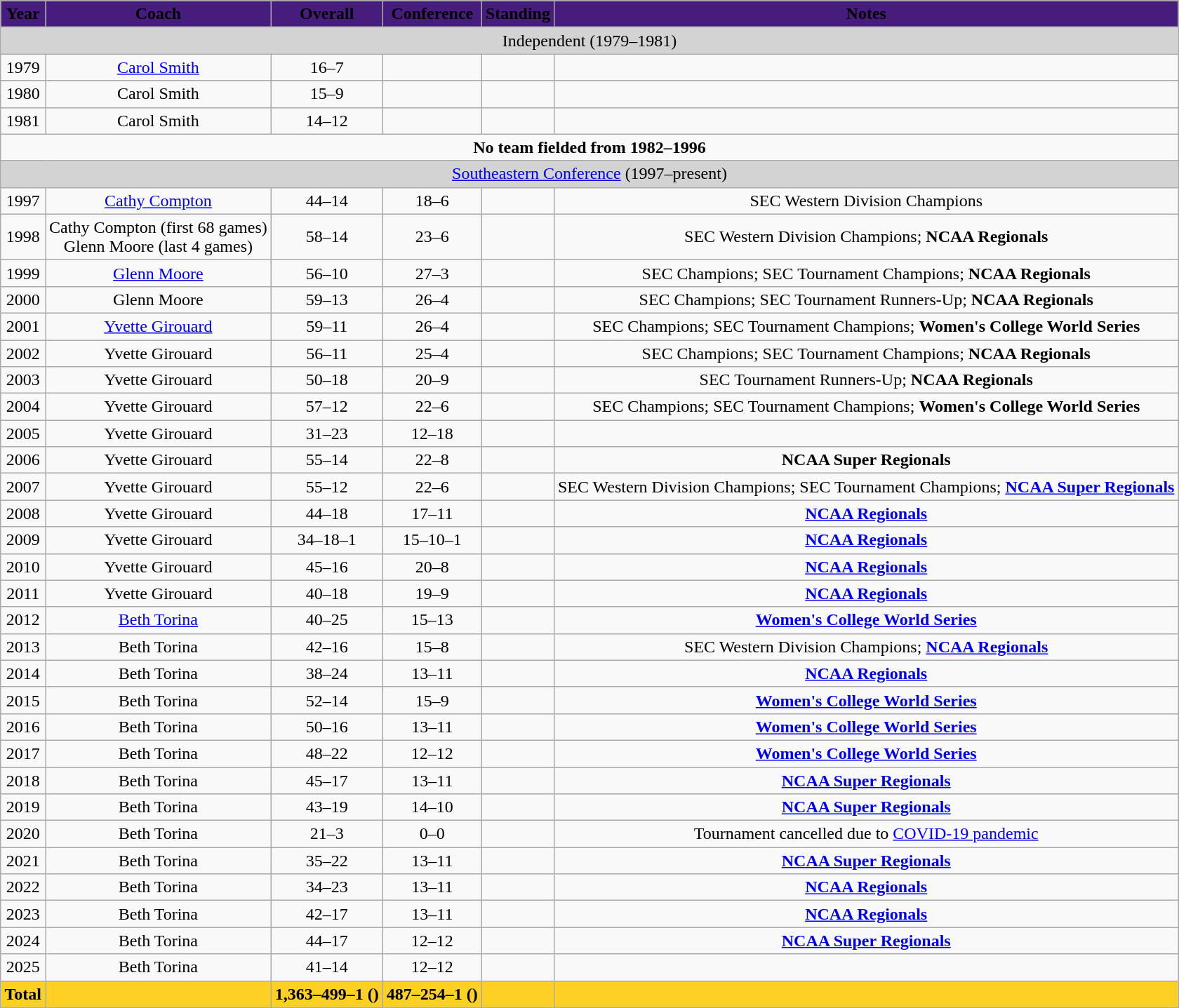<table class="wikitable sortable" style="margin: 1em auto 1em auto">
<tr>
<th style="background:#461D7C;" align="center"><span>Year</span></th>
<th style="background:#461D7C;" align="center"><span>Coach</span></th>
<th style="background:#461D7C;" align="center"><span>Overall</span></th>
<th style="background:#461D7C;" align="center"><span>Conference</span></th>
<th style="background:#461D7C;" align="center"><span>Standing</span></th>
<th style="background:#461D7C;" align="center"><span>Notes</span></th>
</tr>
<tr style="background: #D3D3D3;">
<td colspan="6" style="text-align:center;">Independent (1979–1981)</td>
</tr>
<tr style="text-align:center;">
<td>1979</td>
<td><a href='#'>Carol Smith</a></td>
<td>16–7</td>
<td></td>
<td></td>
<td></td>
</tr>
<tr style="text-align:center;">
<td>1980</td>
<td>Carol Smith</td>
<td>15–9</td>
<td></td>
<td></td>
<td></td>
</tr>
<tr style="text-align:center;">
<td>1981</td>
<td>Carol Smith</td>
<td>14–12</td>
<td></td>
<td></td>
<td></td>
</tr>
<tr style="text-align:center;">
<td colspan="6"><strong>No team fielded from 1982–1996</strong></td>
</tr>
<tr style="background: #D3D3D3;">
<td colspan="6" style="text-align:center;"><a href='#'>Southeastern Conference</a> (1997–present)</td>
</tr>
<tr style="text-align:center;">
<td>1997</td>
<td><a href='#'>Cathy Compton</a></td>
<td>44–14</td>
<td>18–6</td>
<td></td>
<td>SEC Western Division Champions</td>
</tr>
<tr style="text-align:center;">
<td>1998</td>
<td>Cathy Compton (first 68 games)<br>Glenn Moore (last 4 games)</td>
<td>58–14</td>
<td>23–6</td>
<td></td>
<td>SEC Western Division Champions; <strong>NCAA Regionals</strong></td>
</tr>
<tr style="text-align:center;">
<td>1999</td>
<td><a href='#'>Glenn Moore</a></td>
<td>56–10</td>
<td>27–3</td>
<td></td>
<td>SEC Champions; SEC Tournament Champions; <strong>NCAA Regionals</strong></td>
</tr>
<tr style="text-align:center;">
<td>2000</td>
<td>Glenn Moore</td>
<td>59–13</td>
<td>26–4</td>
<td></td>
<td>SEC Champions; SEC Tournament Runners-Up; <strong>NCAA Regionals</strong></td>
</tr>
<tr style="text-align:center;">
<td>2001</td>
<td><a href='#'>Yvette Girouard</a></td>
<td>59–11</td>
<td>26–4</td>
<td></td>
<td>SEC Champions; SEC Tournament Champions; <strong>Women's College World Series</strong></td>
</tr>
<tr style="text-align:center;">
<td>2002</td>
<td>Yvette Girouard</td>
<td>56–11</td>
<td>25–4</td>
<td></td>
<td>SEC Champions; SEC Tournament Champions; <strong>NCAA Regionals</strong></td>
</tr>
<tr style="text-align:center;">
<td>2003</td>
<td>Yvette Girouard</td>
<td>50–18</td>
<td>20–9</td>
<td></td>
<td>SEC Tournament Runners-Up; <strong>NCAA Regionals</strong></td>
</tr>
<tr style="text-align:center;">
<td>2004</td>
<td>Yvette Girouard</td>
<td>57–12</td>
<td>22–6</td>
<td></td>
<td>SEC Champions; SEC Tournament Champions; <strong>Women's College World Series</strong></td>
</tr>
<tr style="text-align:center;">
<td>2005</td>
<td>Yvette Girouard</td>
<td>31–23</td>
<td>12–18</td>
<td></td>
<td></td>
</tr>
<tr style="text-align:center;">
<td>2006</td>
<td>Yvette Girouard</td>
<td>55–14</td>
<td>22–8</td>
<td></td>
<td><strong>NCAA Super Regionals</strong></td>
</tr>
<tr style="text-align:center;">
<td>2007</td>
<td>Yvette Girouard</td>
<td>55–12</td>
<td>22–6</td>
<td></td>
<td>SEC Western Division Champions; SEC Tournament Champions; <strong><a href='#'>NCAA Super Regionals</a></strong></td>
</tr>
<tr style="text-align:center;">
<td>2008</td>
<td>Yvette Girouard</td>
<td>44–18</td>
<td>17–11</td>
<td></td>
<td><strong><a href='#'>NCAA Regionals</a></strong></td>
</tr>
<tr style="text-align:center;">
<td>2009</td>
<td>Yvette Girouard</td>
<td>34–18–1</td>
<td>15–10–1</td>
<td></td>
<td><strong><a href='#'>NCAA Regionals</a></strong></td>
</tr>
<tr style="text-align:center;">
<td>2010</td>
<td>Yvette Girouard</td>
<td>45–16</td>
<td>20–8</td>
<td></td>
<td><strong><a href='#'>NCAA Regionals</a></strong></td>
</tr>
<tr style="text-align:center;">
<td>2011</td>
<td>Yvette Girouard</td>
<td>40–18</td>
<td>19–9</td>
<td></td>
<td><strong><a href='#'>NCAA Regionals</a></strong></td>
</tr>
<tr style="text-align:center;">
<td>2012</td>
<td><a href='#'>Beth Torina</a></td>
<td>40–25</td>
<td>15–13</td>
<td></td>
<td><strong><a href='#'>Women's College World Series</a></strong></td>
</tr>
<tr style="text-align:center;">
<td>2013</td>
<td>Beth Torina</td>
<td>42–16</td>
<td>15–8</td>
<td></td>
<td>SEC Western Division Champions; <strong><a href='#'>NCAA Regionals</a></strong></td>
</tr>
<tr style="text-align:center;">
<td>2014</td>
<td>Beth Torina</td>
<td>38–24</td>
<td>13–11</td>
<td></td>
<td><strong><a href='#'>NCAA Regionals</a></strong></td>
</tr>
<tr style="text-align:center;">
<td>2015</td>
<td>Beth Torina</td>
<td>52–14</td>
<td>15–9</td>
<td></td>
<td><strong><a href='#'>Women's College World Series</a></strong></td>
</tr>
<tr style="text-align:center;">
<td>2016</td>
<td>Beth Torina</td>
<td>50–16</td>
<td>13–11</td>
<td></td>
<td><strong><a href='#'>Women's College World Series</a></strong></td>
</tr>
<tr style="text-align:center;">
<td>2017</td>
<td>Beth Torina</td>
<td>48–22</td>
<td>12–12</td>
<td></td>
<td><strong><a href='#'>Women's College World Series</a></strong></td>
</tr>
<tr style="text-align:center;">
<td>2018</td>
<td>Beth Torina</td>
<td>45–17</td>
<td>13–11</td>
<td></td>
<td><strong><a href='#'>NCAA Super Regionals</a></strong></td>
</tr>
<tr style="text-align:center;">
<td>2019</td>
<td>Beth Torina</td>
<td>43–19</td>
<td>14–10</td>
<td></td>
<td><strong><a href='#'>NCAA Super Regionals</a></strong></td>
</tr>
<tr style="text-align:center;">
<td>2020</td>
<td>Beth Torina</td>
<td>21–3</td>
<td>0–0</td>
<td></td>
<td>Tournament cancelled due to <a href='#'>COVID-19 pandemic</a></td>
</tr>
<tr style="text-align:center;">
<td>2021</td>
<td>Beth Torina</td>
<td>35–22</td>
<td>13–11</td>
<td></td>
<td><strong><a href='#'>NCAA Super Regionals</a></strong></td>
</tr>
<tr style="text-align:center;">
<td>2022</td>
<td>Beth Torina</td>
<td>34–23</td>
<td>13–11</td>
<td></td>
<td><strong><a href='#'>NCAA Regionals</a></strong></td>
</tr>
<tr style="text-align:center;">
<td>2023</td>
<td>Beth Torina</td>
<td>42–17</td>
<td>13–11</td>
<td></td>
<td><strong><a href='#'>NCAA Regionals</a></strong></td>
</tr>
<tr style="text-align:center;">
<td>2024</td>
<td>Beth Torina</td>
<td>44–17</td>
<td>12–12</td>
<td></td>
<td><strong><a href='#'>NCAA Super Regionals</a></strong></td>
</tr>
<tr style="text-align:center;">
<td>2025</td>
<td>Beth Torina</td>
<td>41–14</td>
<td>12–12</td>
<td></td>
<td></td>
</tr>
<tr style="text-align:center;" class="sortbottom">
<th style="background:#FDD023; color:#000;">Total</th>
<th style="background:#FDD023; color:#000;"></th>
<th style="background:#FDD023; color:#000;">1,363–499–1 ()</th>
<th style="background:#FDD023; color:#000;">487–254–1 ()</th>
<th style="background:#FDD023; color:#000;"></th>
<th style="background:#FDD023; color:#000;"></th>
</tr>
</table>
